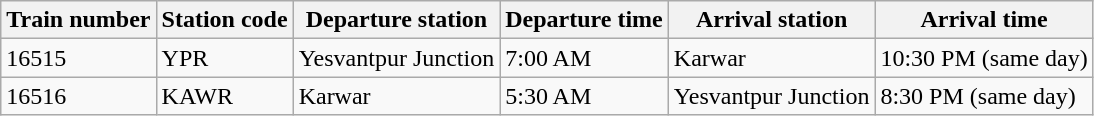<table class="wikitable">
<tr>
<th>Train number</th>
<th>Station code</th>
<th>Departure station</th>
<th>Departure time</th>
<th>Arrival station</th>
<th>Arrival time</th>
</tr>
<tr>
<td>16515</td>
<td>YPR</td>
<td>Yesvantpur Junction</td>
<td>7:00 AM</td>
<td>Karwar</td>
<td>10:30 PM (same day)</td>
</tr>
<tr>
<td>16516</td>
<td>KAWR</td>
<td>Karwar</td>
<td>5:30 AM</td>
<td>Yesvantpur Junction</td>
<td>8:30 PM (same day)</td>
</tr>
</table>
